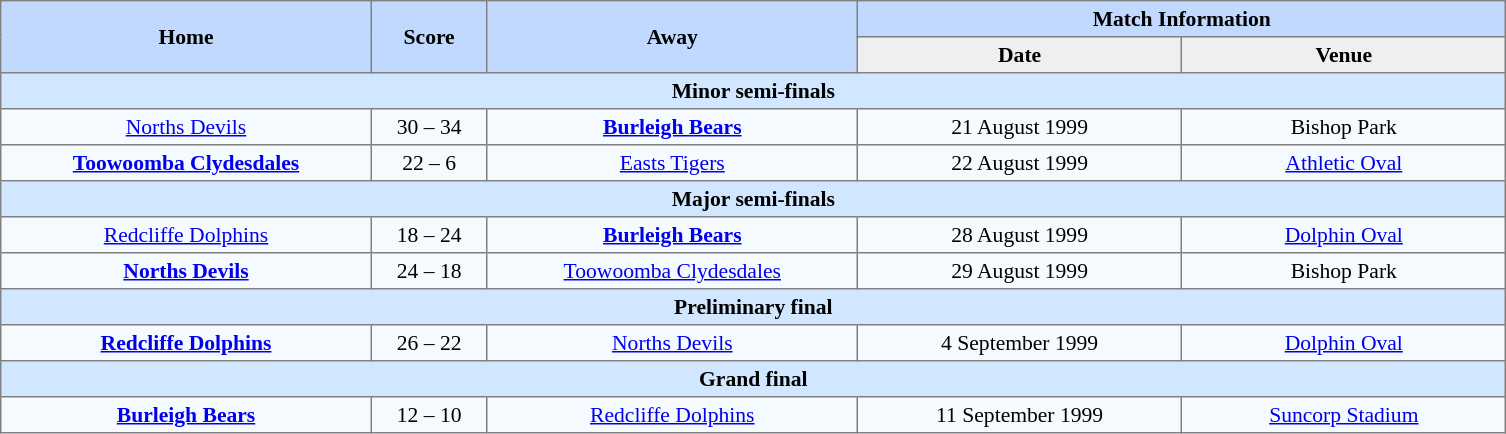<table border=1 style="border-collapse:collapse; font-size:90%; text-align:center;" cellpadding=3 cellspacing=0>
<tr bgcolor=#C1D8FF>
<th rowspan=2 width=16%>Home</th>
<th rowspan=2 width=5%>Score</th>
<th rowspan=2 width=16%>Away</th>
<th colspan=6>Match Information</th>
</tr>
<tr bgcolor=#EFEFEF>
<th width=14%>Date</th>
<th width=14%>Venue</th>
</tr>
<tr bgcolor="#D0E7FF">
<td colspan=7><strong>Minor semi-finals</strong></td>
</tr>
<tr bgcolor=#F5FAFF>
<td> <a href='#'>Norths Devils</a></td>
<td>30 – 34</td>
<td> <strong><a href='#'>Burleigh Bears</a></strong></td>
<td>21 August 1999</td>
<td>Bishop Park</td>
</tr>
<tr bgcolor=#F5FAFF>
<td> <strong><a href='#'>Toowoomba Clydesdales</a></strong></td>
<td>22 – 6</td>
<td> <a href='#'>Easts Tigers</a></td>
<td>22 August 1999</td>
<td><a href='#'>Athletic Oval</a></td>
</tr>
<tr bgcolor="#D0E7FF">
<td colspan=7><strong>Major semi-finals</strong></td>
</tr>
<tr bgcolor=#F5FAFF>
<td> <a href='#'>Redcliffe Dolphins</a></td>
<td>18 – 24</td>
<td> <strong><a href='#'>Burleigh Bears</a></strong></td>
<td>28 August 1999</td>
<td><a href='#'>Dolphin Oval</a></td>
</tr>
<tr bgcolor=#F5FAFF>
<td> <strong><a href='#'>Norths Devils</a></strong></td>
<td>24 – 18</td>
<td> <a href='#'>Toowoomba Clydesdales</a></td>
<td>29 August 1999</td>
<td>Bishop Park</td>
</tr>
<tr bgcolor="#D0E7FF">
<td colspan=7><strong>Preliminary final</strong></td>
</tr>
<tr bgcolor=#F5FAFF>
<td> <strong><a href='#'>Redcliffe Dolphins</a></strong></td>
<td>26 – 22</td>
<td> <a href='#'>Norths Devils</a></td>
<td>4 September 1999</td>
<td><a href='#'>Dolphin Oval</a></td>
</tr>
<tr bgcolor="#D0E7FF">
<td colspan=7><strong>Grand final</strong></td>
</tr>
<tr bgcolor=#F5FAFF>
<td> <strong><a href='#'>Burleigh Bears</a></strong></td>
<td>12 – 10</td>
<td> <a href='#'>Redcliffe Dolphins</a></td>
<td>11 September 1999</td>
<td><a href='#'>Suncorp Stadium</a></td>
</tr>
</table>
